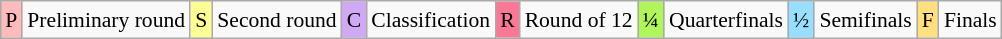<table class="wikitable" style="margin:0.5em auto; font-size:90%; line-height:1.25em; text-align:center;">
<tr>
<td bgcolor="#FFBBBB" align=center>P</td>
<td>Preliminary round</td>
<td bgcolor="#FDFD96" align=center>S</td>
<td>Second round</td>
<td bgcolor="#D0A9F5" align=center>C</td>
<td>Classification</td>
<td bgcolor="#FA7894" align=center>R</td>
<td>Round of 12</td>
<td bgcolor="#AFF55B" align=center>¼</td>
<td>Quarterfinals</td>
<td bgcolor="#97DEFF" align=center>½</td>
<td>Semifinals</td>
<td bgcolor="#FFDF80" align=center>F</td>
<td>Finals</td>
</tr>
</table>
